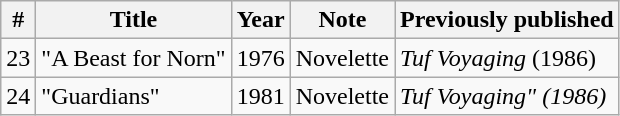<table class="wikitable">
<tr>
<th>#</th>
<th>Title</th>
<th>Year</th>
<th>Note</th>
<th>Previously published</th>
</tr>
<tr>
<td>23</td>
<td>"A Beast for Norn"</td>
<td>1976</td>
<td>Novelette</td>
<td><em>Tuf Voyaging</em> (1986)</td>
</tr>
<tr>
<td>24</td>
<td>"Guardians"</td>
<td>1981</td>
<td>Novelette</td>
<td><em>Tuf Voyaging" (1986)</td>
</tr>
</table>
